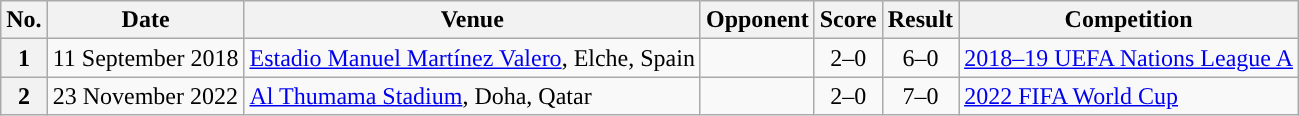<table class="wikitable sortable plainrowheaders">
<tr>
<th scope="col">No.</th>
<th scope="col">Date</th>
<th scope="col">Venue</th>
<th scope="col">Opponent</th>
<th scope="col">Score</th>
<th scope="col">Result</th>
<th scope="col">Competition</th>
</tr>
<tr>
<th scope="row" style="text-align:center">1</th>
<td>11 September 2018</td>
<td><a href='#'>Estadio Manuel Martínez Valero</a>, Elche, Spain</td>
<td></td>
<td align="center">2–0</td>
<td align="center">6–0</td>
<td><a href='#'>2018–19 UEFA Nations League A</a></td>
</tr>
<tr>
<th scope="row" style="text-align:center">2</th>
<td>23 November 2022</td>
<td><a href='#'>Al Thumama Stadium</a>, Doha, Qatar</td>
<td></td>
<td align="center">2–0</td>
<td align="center">7–0</td>
<td><a href='#'>2022 FIFA World Cup</a></td>
</tr>
</table>
